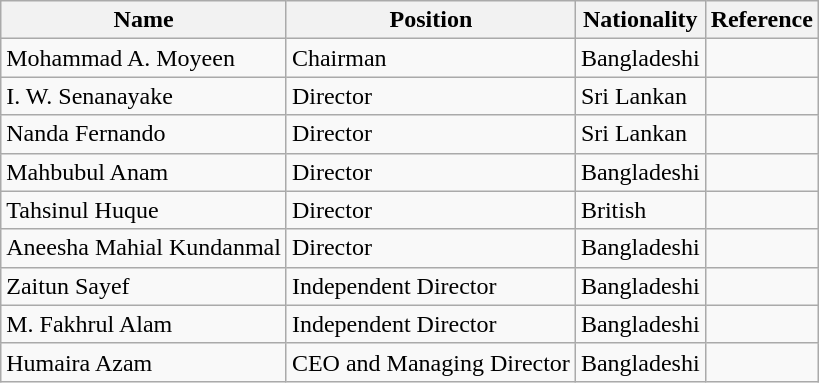<table class="wikitable">
<tr>
<th>Name</th>
<th>Position</th>
<th>Nationality</th>
<th>Reference</th>
</tr>
<tr>
<td>Mohammad A. Moyeen</td>
<td>Chairman</td>
<td>Bangladeshi</td>
<td></td>
</tr>
<tr>
<td>I. W. Senanayake</td>
<td>Director</td>
<td>Sri Lankan</td>
<td></td>
</tr>
<tr>
<td>Nanda Fernando</td>
<td>Director</td>
<td>Sri Lankan</td>
<td></td>
</tr>
<tr>
<td>Mahbubul Anam</td>
<td>Director</td>
<td>Bangladeshi</td>
<td></td>
</tr>
<tr>
<td>Tahsinul Huque</td>
<td>Director</td>
<td>British</td>
<td></td>
</tr>
<tr>
<td>Aneesha Mahial Kundanmal</td>
<td>Director</td>
<td>Bangladeshi</td>
<td></td>
</tr>
<tr>
<td>Zaitun Sayef</td>
<td>Independent Director</td>
<td>Bangladeshi</td>
<td></td>
</tr>
<tr>
<td>M. Fakhrul Alam</td>
<td>Independent Director</td>
<td>Bangladeshi</td>
<td></td>
</tr>
<tr>
<td>Humaira Azam</td>
<td>CEO and Managing Director</td>
<td>Bangladeshi</td>
<td></td>
</tr>
</table>
